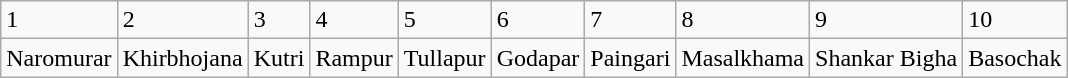<table class="wikitable">
<tr>
<td>1</td>
<td>2</td>
<td>3</td>
<td>4</td>
<td>5</td>
<td>6</td>
<td>7</td>
<td>8</td>
<td>9</td>
<td>10</td>
</tr>
<tr>
<td>Naromurar</td>
<td>Khirbhojana</td>
<td>Kutri</td>
<td>Rampur</td>
<td>Tullapur</td>
<td>Godapar</td>
<td>Paingari</td>
<td>Masalkhama</td>
<td>Shankar Bigha</td>
<td>Basochak</td>
</tr>
</table>
